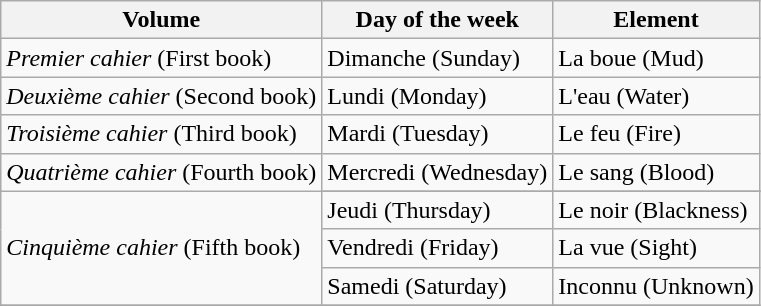<table class="wikitable">
<tr>
<th>Volume</th>
<th>Day of the week</th>
<th>Element</th>
</tr>
<tr>
<td><em>Premier cahier</em> (First book)</td>
<td>Dimanche (Sunday)</td>
<td>La boue (Mud)</td>
</tr>
<tr>
<td><em>Deuxième cahier</em> (Second book)</td>
<td>Lundi (Monday)</td>
<td>L'eau (Water)</td>
</tr>
<tr>
<td><em>Troisième cahier</em> (Third book)</td>
<td>Mardi (Tuesday)</td>
<td>Le feu (Fire)</td>
</tr>
<tr>
<td><em>Quatrième cahier</em> (Fourth book)</td>
<td>Mercredi (Wednesday)</td>
<td>Le sang (Blood)</td>
</tr>
<tr>
<td rowspan="4"><em>Cinquième cahier</em> (Fifth book)</td>
</tr>
<tr>
<td>Jeudi (Thursday)</td>
<td>Le noir (Blackness)</td>
</tr>
<tr>
<td>Vendredi (Friday)</td>
<td>La vue (Sight)</td>
</tr>
<tr>
<td>Samedi (Saturday)</td>
<td>Inconnu (Unknown)</td>
</tr>
<tr>
</tr>
</table>
